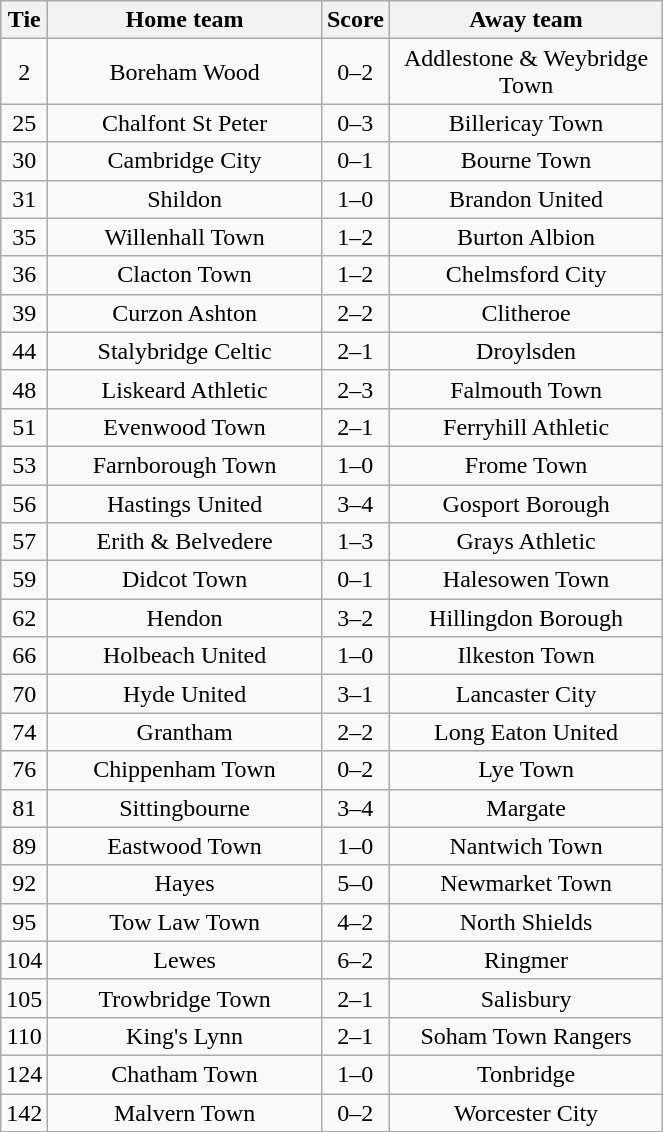<table class="wikitable" style="text-align:center;">
<tr>
<th width=20>Tie</th>
<th width=175>Home team</th>
<th width=20>Score</th>
<th width=175>Away team</th>
</tr>
<tr>
<td>2</td>
<td>Boreham Wood</td>
<td>0–2</td>
<td>Addlestone & Weybridge Town</td>
</tr>
<tr>
<td>25</td>
<td>Chalfont St Peter</td>
<td>0–3</td>
<td>Billericay Town</td>
</tr>
<tr>
<td>30</td>
<td>Cambridge City</td>
<td>0–1</td>
<td>Bourne Town</td>
</tr>
<tr>
<td>31</td>
<td>Shildon</td>
<td>1–0</td>
<td>Brandon United</td>
</tr>
<tr>
<td>35</td>
<td>Willenhall Town</td>
<td>1–2</td>
<td>Burton Albion</td>
</tr>
<tr>
<td>36</td>
<td>Clacton Town</td>
<td>1–2</td>
<td>Chelmsford City</td>
</tr>
<tr>
<td>39</td>
<td>Curzon Ashton</td>
<td>2–2</td>
<td>Clitheroe</td>
</tr>
<tr>
<td>44</td>
<td>Stalybridge Celtic</td>
<td>2–1</td>
<td>Droylsden</td>
</tr>
<tr>
<td>48</td>
<td>Liskeard Athletic</td>
<td>2–3</td>
<td>Falmouth Town</td>
</tr>
<tr>
<td>51</td>
<td>Evenwood Town</td>
<td>2–1</td>
<td>Ferryhill Athletic</td>
</tr>
<tr>
<td>53</td>
<td>Farnborough Town</td>
<td>1–0</td>
<td>Frome Town</td>
</tr>
<tr>
<td>56</td>
<td>Hastings United</td>
<td>3–4</td>
<td>Gosport Borough</td>
</tr>
<tr>
<td>57</td>
<td>Erith & Belvedere</td>
<td>1–3</td>
<td>Grays Athletic</td>
</tr>
<tr>
<td>59</td>
<td>Didcot Town</td>
<td>0–1</td>
<td>Halesowen Town</td>
</tr>
<tr>
<td>62</td>
<td>Hendon</td>
<td>3–2</td>
<td>Hillingdon Borough</td>
</tr>
<tr>
<td>66</td>
<td>Holbeach United</td>
<td>1–0</td>
<td>Ilkeston Town</td>
</tr>
<tr>
<td>70</td>
<td>Hyde United</td>
<td>3–1</td>
<td>Lancaster City</td>
</tr>
<tr>
<td>74</td>
<td>Grantham</td>
<td>2–2</td>
<td>Long Eaton United</td>
</tr>
<tr>
<td>76</td>
<td>Chippenham Town</td>
<td>0–2</td>
<td>Lye Town</td>
</tr>
<tr>
<td>81</td>
<td>Sittingbourne</td>
<td>3–4</td>
<td>Margate</td>
</tr>
<tr>
<td>89</td>
<td>Eastwood Town</td>
<td>1–0</td>
<td>Nantwich Town</td>
</tr>
<tr>
<td>92</td>
<td>Hayes</td>
<td>5–0</td>
<td>Newmarket Town</td>
</tr>
<tr>
<td>95</td>
<td>Tow Law Town</td>
<td>4–2</td>
<td>North Shields</td>
</tr>
<tr>
<td>104</td>
<td>Lewes</td>
<td>6–2</td>
<td>Ringmer</td>
</tr>
<tr>
<td>105</td>
<td>Trowbridge Town</td>
<td>2–1</td>
<td>Salisbury</td>
</tr>
<tr>
<td>110</td>
<td>King's Lynn</td>
<td>2–1</td>
<td>Soham Town Rangers</td>
</tr>
<tr>
<td>124</td>
<td>Chatham Town</td>
<td>1–0</td>
<td>Tonbridge</td>
</tr>
<tr>
<td>142</td>
<td>Malvern Town</td>
<td>0–2</td>
<td>Worcester City</td>
</tr>
</table>
